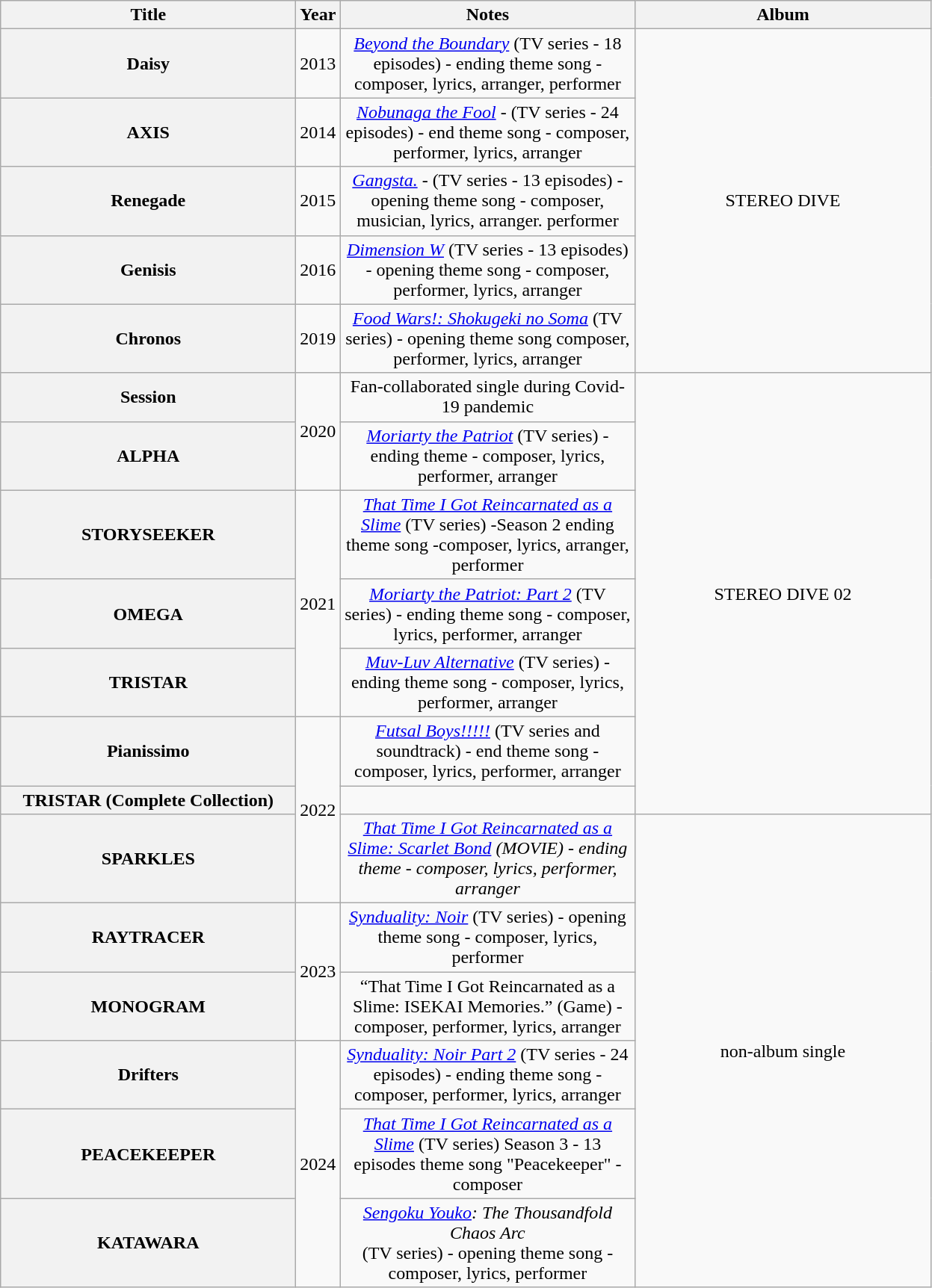<table class="wikitable plainrowheaders" style="text-align:center;">
<tr>
<th style="width:16em;">Title</th>
<th>Year</th>
<th style="width:16em;">Notes</th>
<th style="width:16em;">Album</th>
</tr>
<tr>
<th scope="row">Daisy</th>
<td>2013</td>
<td><em><a href='#'>Beyond the Boundary</a></em> (TV series - 18 episodes) - ending theme song - composer, lyrics, arranger, performer</td>
<td rowspan="5">STEREO DIVE</td>
</tr>
<tr>
<th scope="row">AXIS</th>
<td>2014</td>
<td><em><a href='#'>Nobunaga the Fool</a></em> - (TV series - 24 episodes) - end theme song - composer, performer, lyrics, arranger</td>
</tr>
<tr>
<th scope="row">Renegade</th>
<td>2015</td>
<td><em><a href='#'>Gangsta.</a></em> - (TV series - 13 episodes) - opening theme song - composer, musician, lyrics, arranger. performer</td>
</tr>
<tr>
<th scope="row">Genisis</th>
<td>2016</td>
<td><em><a href='#'>Dimension W</a></em> (TV series - 13 episodes) - opening theme song  - composer, performer, lyrics, arranger</td>
</tr>
<tr>
<th scope="row">Chronos</th>
<td>2019</td>
<td><em><a href='#'>Food Wars!: Shokugeki no Soma</a></em> (TV series) - opening theme song composer, performer, lyrics, arranger</td>
</tr>
<tr>
<th scope="row">Session</th>
<td rowspan="2">2020</td>
<td>Fan-collaborated single during Covid-19 pandemic</td>
<td rowspan="7">STEREO DIVE 02</td>
</tr>
<tr>
<th scope="row">ALPHA</th>
<td><em><a href='#'>Moriarty the Patriot</a></em> (TV series) - ending theme - composer, lyrics, performer, arranger</td>
</tr>
<tr>
<th scope="row">STORYSEEKER</th>
<td rowspan="3">2021</td>
<td><em><a href='#'>That Time I Got Reincarnated as a Slime</a></em> (TV series) -Season 2 ending theme song  -composer, lyrics, arranger, performer</td>
</tr>
<tr>
<th scope="row">OMEGA</th>
<td><em><a href='#'>Moriarty the Patriot: Part 2</a></em> (TV series) - ending theme song - composer, lyrics, performer, arranger</td>
</tr>
<tr>
<th scope="row">TRISTAR</th>
<td><em><a href='#'>Muv-Luv Alternative</a></em> (TV series) - ending theme song - composer, lyrics, performer, arranger</td>
</tr>
<tr>
<th scope="row">Pianissimo</th>
<td rowspan="3">2022</td>
<td><em><a href='#'>Futsal Boys!!!!!</a></em> (TV series and soundtrack) - end theme song - composer, lyrics, performer, arranger</td>
</tr>
<tr>
<th scope="row">TRISTAR (Complete Collection)</th>
<td></td>
</tr>
<tr>
<th scope="row">SPARKLES</th>
<td><em><a href='#'>That Time I Got Reincarnated as a Slime: Scarlet Bond</a> (MOVIE) - ending theme - composer, lyrics, performer, arranger</em></td>
<td rowspan="6">non-album single</td>
</tr>
<tr>
<th scope="row">RAYTRACER</th>
<td rowspan="2">2023</td>
<td><em><a href='#'>Synduality: Noir</a></em> (TV series) - opening theme song - composer, lyrics, performer</td>
</tr>
<tr>
<th scope="row">MONOGRAM</th>
<td>“That Time I Got Reincarnated as a Slime: ISEKAI Memories.” (Game) - composer, performer, lyrics, arranger</td>
</tr>
<tr>
<th scope="row">Drifters</th>
<td rowspan="3">2024</td>
<td><em><a href='#'>Synduality: Noir Part 2</a></em> (TV series - 24 episodes) - ending theme song - composer, performer, lyrics, arranger</td>
</tr>
<tr>
<th scope="row">PEACEKEEPER</th>
<td><em><a href='#'>That Time I Got Reincarnated as a Slime</a></em> (TV series) Season 3 - 13 episodes theme song "Peacekeeper" - composer</td>
</tr>
<tr>
<th scope="row">KATAWARA</th>
<td><em><a href='#'>Sengoku Youko</a>: The Thousandfold Chaos Arc</em><br>(TV series) - opening theme song - composer, lyrics, performer</td>
</tr>
</table>
